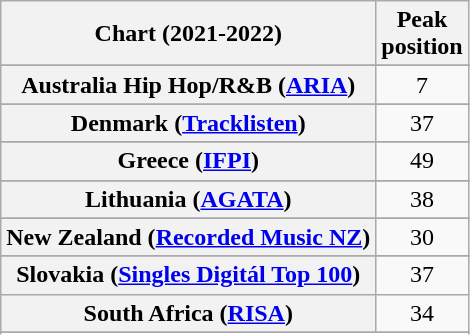<table class="wikitable sortable plainrowheaders" style="text-align:center">
<tr>
<th scope="col">Chart (2021-2022)</th>
<th scope="col">Peak<br>position</th>
</tr>
<tr>
</tr>
<tr>
<th scope="row">Australia Hip Hop/R&B (<a href='#'>ARIA</a>)</th>
<td>7</td>
</tr>
<tr>
</tr>
<tr>
</tr>
<tr>
</tr>
<tr>
<th scope="row">Denmark (<a href='#'>Tracklisten</a>)</th>
<td>37</td>
</tr>
<tr>
</tr>
<tr>
</tr>
<tr>
<th scope="row">Greece (<a href='#'>IFPI</a>)</th>
<td>49</td>
</tr>
<tr>
</tr>
<tr>
<th scope="row">Lithuania (<a href='#'>AGATA</a>)</th>
<td>38</td>
</tr>
<tr>
</tr>
<tr>
<th scope="row">New Zealand (<a href='#'>Recorded Music NZ</a>)</th>
<td>30</td>
</tr>
<tr>
</tr>
<tr>
</tr>
<tr>
<th scope="row">Slovakia (<a href='#'>Singles Digitál Top 100</a>)</th>
<td>37</td>
</tr>
<tr>
<th scope="row">South Africa (<a href='#'>RISA</a>)</th>
<td>34</td>
</tr>
<tr>
</tr>
<tr>
</tr>
<tr>
</tr>
<tr>
</tr>
<tr>
</tr>
<tr>
</tr>
</table>
